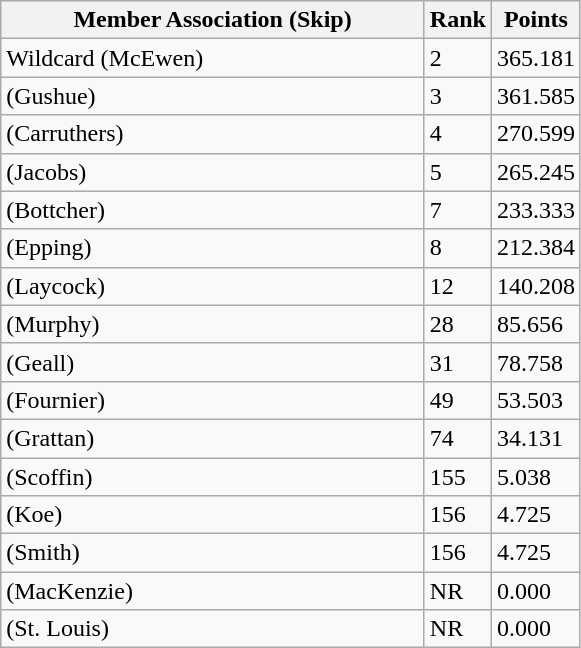<table class="wikitable">
<tr>
<th scope="col" width=275>Member Association (Skip)</th>
<th scope="col" width=15>Rank</th>
<th scope="col" width=15>Points</th>
</tr>
<tr>
<td> Wildcard (McEwen)</td>
<td>2</td>
<td>365.181</td>
</tr>
<tr>
<td> (Gushue)</td>
<td>3</td>
<td>361.585</td>
</tr>
<tr>
<td> (Carruthers)</td>
<td>4</td>
<td>270.599</td>
</tr>
<tr>
<td> (Jacobs)</td>
<td>5</td>
<td>265.245</td>
</tr>
<tr>
<td> (Bottcher)</td>
<td>7</td>
<td>233.333</td>
</tr>
<tr>
<td> (Epping)</td>
<td>8</td>
<td>212.384</td>
</tr>
<tr>
<td> (Laycock)</td>
<td>12</td>
<td>140.208</td>
</tr>
<tr>
<td> (Murphy)</td>
<td>28</td>
<td>85.656</td>
</tr>
<tr>
<td> (Geall)</td>
<td>31</td>
<td>78.758</td>
</tr>
<tr>
<td> (Fournier)</td>
<td>49</td>
<td>53.503</td>
</tr>
<tr>
<td> (Grattan)</td>
<td>74</td>
<td>34.131</td>
</tr>
<tr>
<td> (Scoffin)</td>
<td>155</td>
<td>5.038</td>
</tr>
<tr>
<td> (Koe)</td>
<td>156</td>
<td>4.725</td>
</tr>
<tr>
<td> (Smith)</td>
<td>156</td>
<td>4.725</td>
</tr>
<tr>
<td> (MacKenzie)</td>
<td>NR</td>
<td>0.000</td>
</tr>
<tr>
<td> (St. Louis)</td>
<td>NR</td>
<td>0.000</td>
</tr>
</table>
